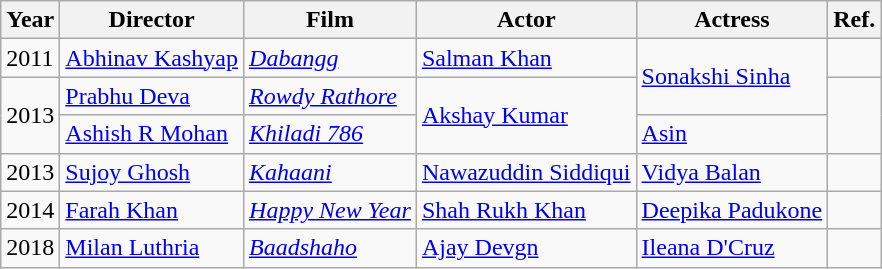<table class="wikitable">
<tr>
<th>Year</th>
<th>Director</th>
<th>Film</th>
<th>Actor</th>
<th>Actress</th>
<th>Ref.</th>
</tr>
<tr>
<td>2011</td>
<td><a href='#'>Abhinav Kashyap</a></td>
<td><em><a href='#'>Dabangg</a></em></td>
<td><a href='#'>Salman Khan</a></td>
<td rowspan="2"><a href='#'>Sonakshi Sinha</a></td>
<td></td>
</tr>
<tr>
<td rowspan="2">2013</td>
<td><a href='#'>Prabhu Deva</a></td>
<td><em><a href='#'>Rowdy Rathore</a></em></td>
<td rowspan="2"><a href='#'>Akshay Kumar</a></td>
<td rowspan="2"></td>
</tr>
<tr>
<td><a href='#'>Ashish R Mohan</a></td>
<td><em><a href='#'>Khiladi 786</a></em></td>
<td><a href='#'>Asin</a></td>
</tr>
<tr>
<td>2013</td>
<td><a href='#'>Sujoy Ghosh</a></td>
<td><em><a href='#'>Kahaani</a></em></td>
<td><a href='#'>Nawazuddin Siddiqui</a></td>
<td><a href='#'>Vidya Balan</a></td>
<td></td>
</tr>
<tr>
<td>2014</td>
<td><a href='#'>Farah Khan</a></td>
<td><a href='#'><em>Happy New Year</em></a></td>
<td><a href='#'>Shah Rukh Khan</a></td>
<td><a href='#'>Deepika Padukone</a></td>
<td></td>
</tr>
<tr>
<td>2018</td>
<td><a href='#'>Milan Luthria</a></td>
<td><em><a href='#'>Baadshaho</a></em></td>
<td><a href='#'>Ajay Devgn</a></td>
<td><a href='#'>Ileana D'Cruz</a></td>
<td></td>
</tr>
</table>
